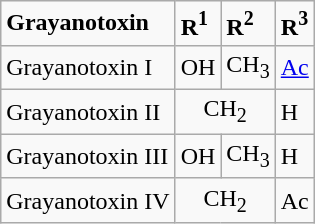<table class="wikitable">
<tr>
<td><strong>Grayanotoxin</strong></td>
<td><strong>R<sup>1</sup></strong></td>
<td><strong>R<sup>2</sup></strong></td>
<td><strong>R<sup>3</sup></strong></td>
</tr>
<tr>
<td>Grayanotoxin I</td>
<td>OH</td>
<td>CH<sub>3</sub></td>
<td><a href='#'>Ac</a></td>
</tr>
<tr>
<td>Grayanotoxin II</td>
<td colspan="2" align="center">CH<sub>2</sub></td>
<td>H</td>
</tr>
<tr>
<td>Grayanotoxin III</td>
<td>OH</td>
<td>CH<sub>3</sub></td>
<td>H</td>
</tr>
<tr>
<td>Grayanotoxin IV</td>
<td colspan="2" align="center">CH<sub>2</sub></td>
<td>Ac</td>
</tr>
</table>
